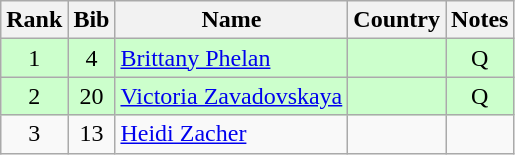<table class="wikitable" style="text-align:center;">
<tr>
<th>Rank</th>
<th>Bib</th>
<th>Name</th>
<th>Country</th>
<th>Notes</th>
</tr>
<tr bgcolor=ccffcc>
<td>1</td>
<td>4</td>
<td align=left><a href='#'>Brittany Phelan</a></td>
<td align=left></td>
<td>Q</td>
</tr>
<tr bgcolor=ccffcc>
<td>2</td>
<td>20</td>
<td align=left><a href='#'>Victoria Zavadovskaya</a></td>
<td align=left></td>
<td>Q</td>
</tr>
<tr>
<td>3</td>
<td>13</td>
<td align=left><a href='#'>Heidi Zacher</a></td>
<td align=left></td>
<td></td>
</tr>
</table>
